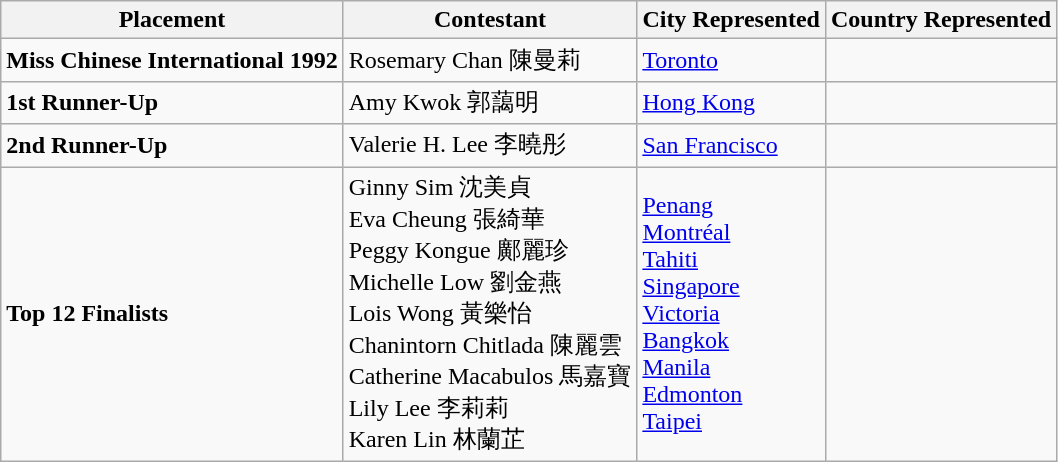<table class="wikitable" border="1">
<tr>
<th>Placement</th>
<th>Contestant</th>
<th>City Represented</th>
<th>Country Represented</th>
</tr>
<tr>
<td><strong>Miss Chinese International 1992</strong></td>
<td>Rosemary Chan 陳曼莉</td>
<td><a href='#'>Toronto</a></td>
<td></td>
</tr>
<tr>
<td><strong>1st Runner-Up</strong></td>
<td>Amy Kwok 郭藹明</td>
<td><a href='#'>Hong Kong</a></td>
<td></td>
</tr>
<tr>
<td><strong>2nd Runner-Up</strong></td>
<td>Valerie H. Lee 李曉彤</td>
<td><a href='#'>San Francisco</a></td>
<td></td>
</tr>
<tr>
<td><strong>Top 12 Finalists</strong></td>
<td>Ginny Sim 沈美貞<br>Eva Cheung 張綺華<br>Peggy Kongue 鄺麗珍<br>Michelle Low 劉金燕<br>Lois Wong 黃樂怡<br>Chanintorn Chitlada 陳麗雲<br>Catherine Macabulos 馬嘉寶<br>Lily Lee 李莉莉<br>Karen Lin 林蘭芷</td>
<td><a href='#'>Penang</a><br><a href='#'>Montréal</a><br><a href='#'>Tahiti</a><br><a href='#'>Singapore</a><br><a href='#'>Victoria</a><br><a href='#'>Bangkok</a><br><a href='#'>Manila</a><br><a href='#'>Edmonton</a><br><a href='#'>Taipei</a></td>
<td><br><br><br><br><br><br><br><br></td>
</tr>
</table>
